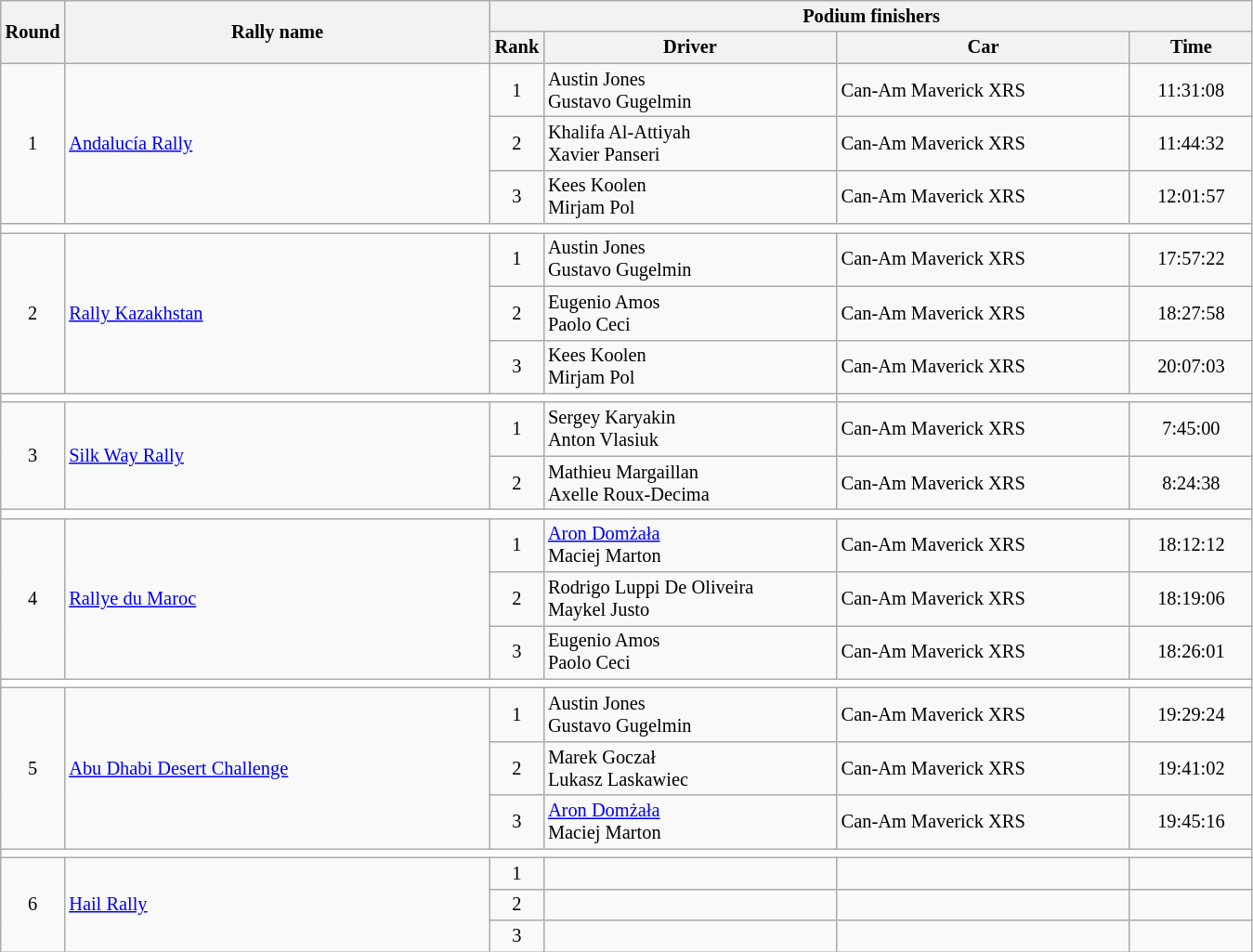<table class="wikitable" style="font-size:85%;">
<tr>
<th rowspan=2>Round</th>
<th style="width:22em" rowspan=2>Rally name</th>
<th colspan=4>Podium finishers</th>
</tr>
<tr>
<th>Rank</th>
<th style="width:15em">Driver</th>
<th style="width:15em">Car</th>
<th style="width:6em">Time</th>
</tr>
<tr>
<td rowspan=3 align=center>1</td>
<td rowspan=3> <a href='#'>Andalucía Rally</a></td>
<td align=center>1</td>
<td> Austin Jones <br> Gustavo Gugelmin</td>
<td>Can-Am Maverick XRS</td>
<td align=center>11:31:08</td>
</tr>
<tr>
<td align=center>2</td>
<td> Khalifa Al-Attiyah <br> Xavier Panseri</td>
<td>Can-Am Maverick XRS</td>
<td align=center>11:44:32</td>
</tr>
<tr>
<td align=center>3</td>
<td> Kees Koolen <br> Mirjam Pol</td>
<td>Can-Am Maverick XRS</td>
<td align=center>12:01:57</td>
</tr>
<tr style="background:white;">
<td colspan=6></td>
</tr>
<tr>
<td rowspan=3 align=center>2</td>
<td rowspan=3> <a href='#'>Rally Kazakhstan</a></td>
<td align=center>1</td>
<td> Austin Jones <br> Gustavo Gugelmin</td>
<td>Can-Am Maverick XRS</td>
<td align=center>17:57:22</td>
</tr>
<tr>
<td align=center>2</td>
<td> Eugenio Amos<br> Paolo Ceci</td>
<td>Can-Am Maverick XRS</td>
<td align=center>18:27:58</td>
</tr>
<tr>
<td align=center>3</td>
<td> Kees Koolen <br> Mirjam Pol</td>
<td>Can-Am Maverick XRS</td>
<td align=center>20:07:03</td>
</tr>
<tr style="background:white;">
<td colspan=4></td>
</tr>
<tr>
<td rowspan=2 align=center>3</td>
<td rowspan=2> <a href='#'>Silk Way Rally</a></td>
<td align=center>1</td>
<td> Sergey Karyakin<br> Anton Vlasiuk</td>
<td>Can-Am Maverick XRS</td>
<td align=center>7:45:00</td>
</tr>
<tr>
<td align=center>2</td>
<td> Mathieu Margaillan<br> Axelle Roux-Decima</td>
<td>Can-Am Maverick XRS</td>
<td align=center>8:24:38</td>
</tr>
<tr style="background:white;">
<td colspan=6></td>
</tr>
<tr>
<td rowspan="3" align="center">4</td>
<td rowspan="3"> <a href='#'>Rallye du Maroc</a></td>
<td align="center">1</td>
<td> <a href='#'>Aron Domżała</a><br> Maciej Marton</td>
<td>Can-Am Maverick XRS</td>
<td align="center">18:12:12</td>
</tr>
<tr>
<td align=center>2</td>
<td> Rodrigo Luppi De Oliveira<br> Maykel Justo</td>
<td>Can-Am Maverick XRS</td>
<td align=center>18:19:06</td>
</tr>
<tr>
<td align=center>3</td>
<td> Eugenio Amos<br> Paolo Ceci</td>
<td>Can-Am Maverick XRS</td>
<td align=center>18:26:01</td>
</tr>
<tr style="background:white;">
<td colspan=6></td>
</tr>
<tr>
<td rowspan=3 align=center>5</td>
<td rowspan=3> <a href='#'>Abu Dhabi Desert Challenge</a></td>
<td align=center>1</td>
<td> Austin Jones<br> Gustavo Gugelmin</td>
<td>Can-Am Maverick XRS</td>
<td align=center>19:29:24</td>
</tr>
<tr>
<td align=center>2</td>
<td> Marek Goczał<br> Lukasz Laskawiec</td>
<td>Can-Am Maverick XRS</td>
<td align=center>19:41:02</td>
</tr>
<tr>
<td align=center>3</td>
<td> <a href='#'>Aron Domżała</a><br> Maciej Marton</td>
<td>Can-Am Maverick XRS</td>
<td align=center>19:45:16</td>
</tr>
<tr style="background:white;">
<td colspan=6></td>
</tr>
<tr>
<td rowspan=3 align=center>6</td>
<td rowspan=3> <a href='#'>Hail Rally</a></td>
<td align=center>1</td>
<td></td>
<td></td>
<td align=center></td>
</tr>
<tr>
<td align=center>2</td>
<td></td>
<td></td>
<td align=center></td>
</tr>
<tr>
<td align=center>3</td>
<td></td>
<td></td>
<td align=center></td>
</tr>
</table>
